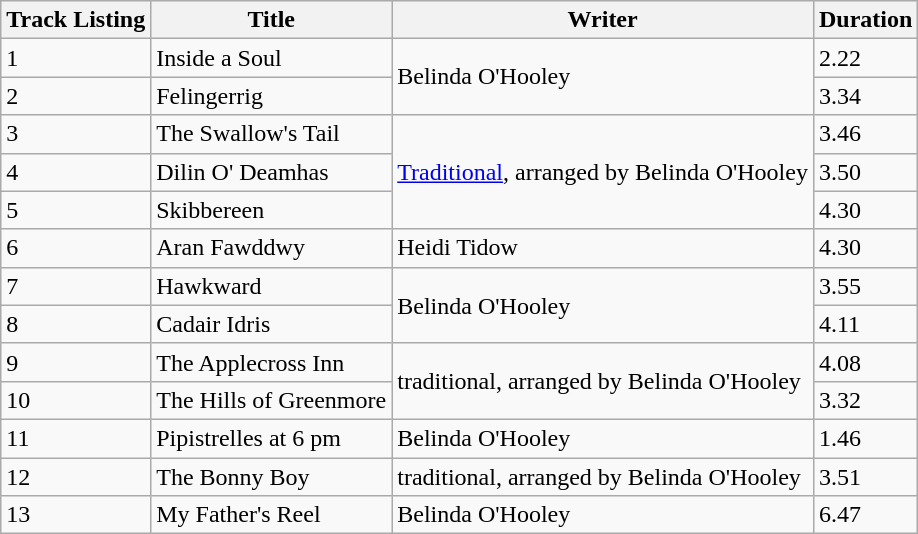<table class="wikitable">
<tr>
<th>Track Listing</th>
<th>Title</th>
<th>Writer</th>
<th>Duration</th>
</tr>
<tr>
<td>1</td>
<td>Inside a Soul</td>
<td rowspan="2">Belinda O'Hooley</td>
<td>2.22</td>
</tr>
<tr>
<td>2</td>
<td>Felingerrig</td>
<td>3.34</td>
</tr>
<tr>
<td>3</td>
<td>The Swallow's Tail</td>
<td rowspan="3"><a href='#'>Traditional</a>, arranged by Belinda O'Hooley</td>
<td>3.46</td>
</tr>
<tr>
<td>4</td>
<td>Dilin O' Deamhas</td>
<td>3.50</td>
</tr>
<tr>
<td>5</td>
<td>Skibbereen</td>
<td>4.30</td>
</tr>
<tr>
<td>6</td>
<td>Aran Fawddwy</td>
<td>Heidi Tidow</td>
<td>4.30</td>
</tr>
<tr>
<td>7</td>
<td>Hawkward</td>
<td rowspan="2">Belinda O'Hooley</td>
<td>3.55</td>
</tr>
<tr>
<td>8</td>
<td>Cadair Idris</td>
<td>4.11</td>
</tr>
<tr>
<td>9</td>
<td>The Applecross Inn</td>
<td rowspan="2">traditional, arranged by Belinda O'Hooley</td>
<td>4.08</td>
</tr>
<tr>
<td>10</td>
<td>The Hills of Greenmore</td>
<td>3.32</td>
</tr>
<tr>
<td>11</td>
<td>Pipistrelles at 6 pm</td>
<td>Belinda O'Hooley</td>
<td>1.46</td>
</tr>
<tr>
<td>12</td>
<td>The Bonny Boy</td>
<td>traditional, arranged by Belinda O'Hooley</td>
<td>3.51</td>
</tr>
<tr>
<td>13</td>
<td>My Father's Reel</td>
<td>Belinda O'Hooley</td>
<td>6.47</td>
</tr>
</table>
